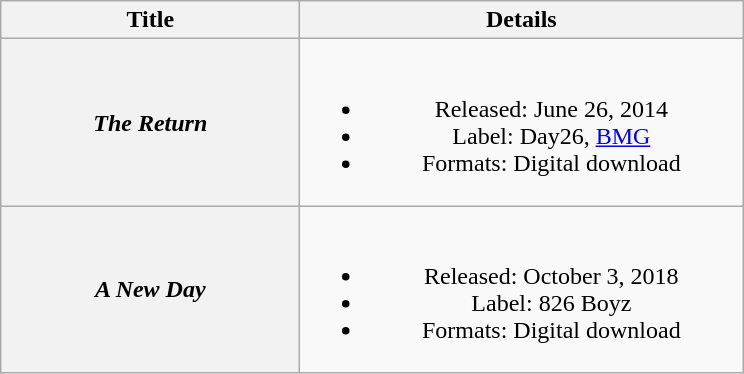<table class="wikitable plainrowheaders" style="text-align:center;" border="1">
<tr>
<th scope="col" style="width:12em;">Title</th>
<th scope="col" style="width:18em;">Details</th>
</tr>
<tr>
<th scope="row"><em>The Return</em></th>
<td><br><ul><li>Released: June 26, 2014</li><li>Label: Day26, <a href='#'>BMG</a></li><li>Formats: Digital download</li></ul></td>
</tr>
<tr>
<th scope="row"><em>A New Day</em></th>
<td><br><ul><li>Released: October 3, 2018</li><li>Label: 826 Boyz</li><li>Formats: Digital download</li></ul></td>
</tr>
</table>
